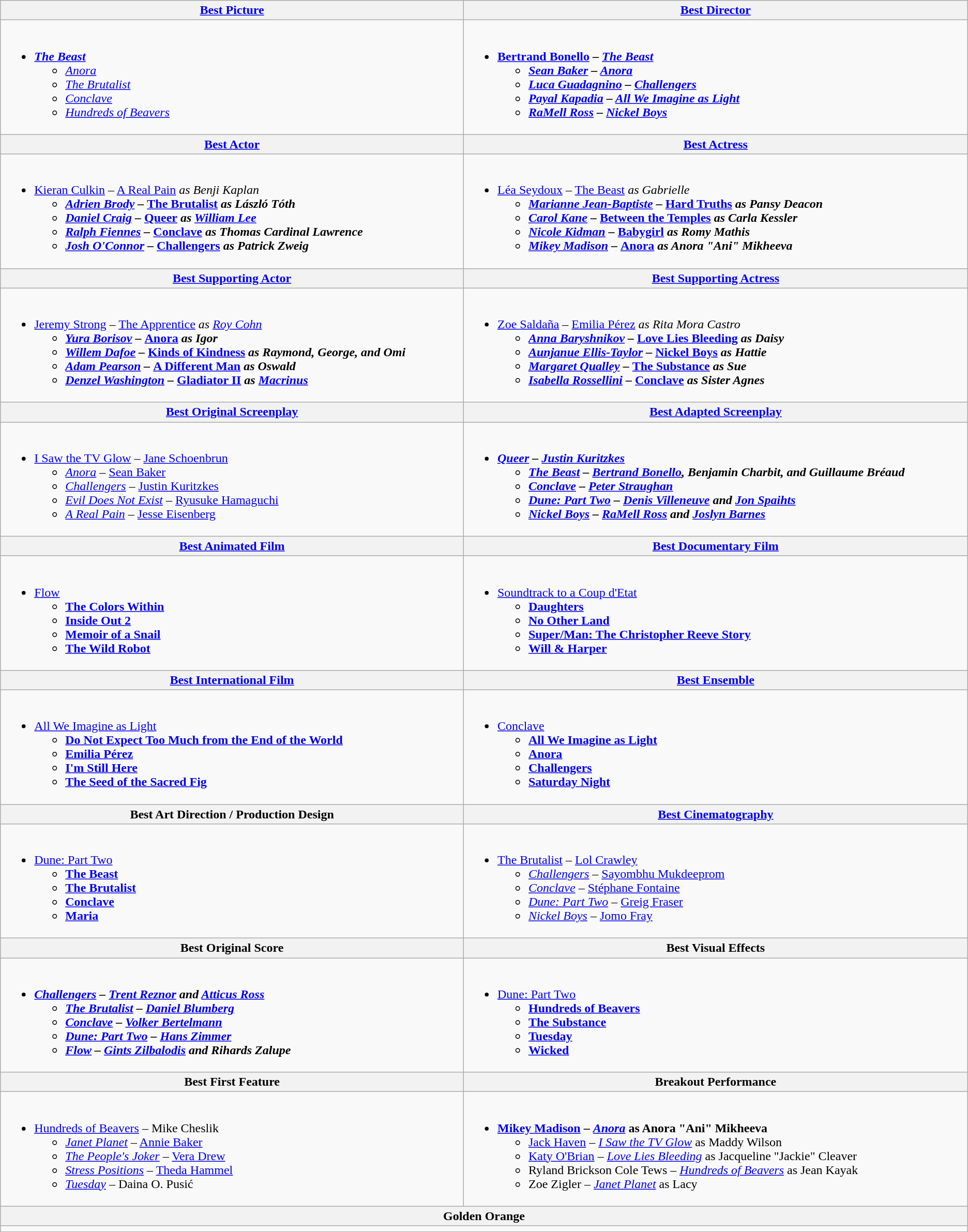<table class=wikitable style="width=100%">
<tr>
<th style="width=50%"><a href='#'>Best Picture</a></th>
<th style="width=50%"><a href='#'>Best Director</a></th>
</tr>
<tr>
<td valign="top"><br><ul><li><strong><em><a href='#'>The Beast</a></em></strong><ul><li><em><a href='#'>Anora</a></em></li><li><em><a href='#'>The Brutalist</a></em></li><li><em><a href='#'>Conclave</a></em></li><li><em><a href='#'>Hundreds of Beavers</a></em></li></ul></li></ul></td>
<td valign="top"><br><ul><li><strong><a href='#'>Bertrand Bonello</a> – <em><a href='#'>The Beast</a><strong><em><ul><li><a href='#'>Sean Baker</a> – </em><a href='#'>Anora</a><em></li><li><a href='#'>Luca Guadagnino</a> – </em><a href='#'>Challengers</a><em></li><li><a href='#'>Payal Kapadia</a> – </em><a href='#'>All We Imagine as Light</a><em></li><li><a href='#'>RaMell Ross</a> – </em><a href='#'>Nickel Boys</a><em></li></ul></li></ul></td>
</tr>
<tr>
<th style="width=50%"><a href='#'>Best Actor</a></th>
<th style="width=50%"><a href='#'>Best Actress</a></th>
</tr>
<tr>
<td valign="top"><br><ul><li></strong><a href='#'>Kieran Culkin</a> – </em><a href='#'>A Real Pain</a><em> as Benji Kaplan<strong><ul><li><a href='#'>Adrien Brody</a> – </em><a href='#'>The Brutalist</a><em> as László Tóth</li><li><a href='#'>Daniel Craig</a> – </em><a href='#'>Queer</a><em> as <a href='#'>William Lee</a></li><li><a href='#'>Ralph Fiennes</a> – </em><a href='#'>Conclave</a><em> as Thomas Cardinal Lawrence</li><li><a href='#'>Josh O'Connor</a> – </em><a href='#'>Challengers</a><em> as Patrick Zweig</li></ul></li></ul></td>
<td valign="top"><br><ul><li></strong><a href='#'>Léa Seydoux</a> – </em><a href='#'>The Beast</a><em> as Gabrielle<strong><ul><li><a href='#'>Marianne Jean-Baptiste</a> – </em><a href='#'>Hard Truths</a><em> as Pansy Deacon</li><li><a href='#'>Carol Kane</a> – </em><a href='#'>Between the Temples</a><em> as Carla Kessler</li><li><a href='#'>Nicole Kidman</a> – </em><a href='#'>Babygirl</a><em> as Romy Mathis</li><li><a href='#'>Mikey Madison</a> – </em><a href='#'>Anora</a><em> as Anora "Ani" Mikheeva</li></ul></li></ul></td>
</tr>
<tr>
<th style="width=50%"><a href='#'>Best Supporting Actor</a></th>
<th style="width=50%"><a href='#'>Best Supporting Actress</a></th>
</tr>
<tr>
<td valign="top"><br><ul><li></strong><a href='#'>Jeremy Strong</a> – </em><a href='#'>The Apprentice</a><em> as <a href='#'>Roy Cohn</a><strong><ul><li><a href='#'>Yura Borisov</a> – </em><a href='#'>Anora</a><em> as Igor</li><li><a href='#'>Willem Dafoe</a> – </em><a href='#'>Kinds of Kindness</a><em> as Raymond, George, and Omi</li><li><a href='#'>Adam Pearson</a> – </em><a href='#'>A Different Man</a><em> as Oswald</li><li><a href='#'>Denzel Washington</a> – </em><a href='#'>Gladiator II</a><em> as <a href='#'>Macrinus</a></li></ul></li></ul></td>
<td valign="top"><br><ul><li></strong><a href='#'>Zoe Saldaña</a> – </em><a href='#'>Emilia Pérez</a><em> as Rita Mora Castro<strong><ul><li><a href='#'>Anna Baryshnikov</a> – </em><a href='#'>Love Lies Bleeding</a><em> as Daisy</li><li><a href='#'>Aunjanue Ellis-Taylor</a> – </em><a href='#'>Nickel Boys</a><em> as Hattie</li><li><a href='#'>Margaret Qualley</a> – </em><a href='#'>The Substance</a><em> as Sue</li><li><a href='#'>Isabella Rossellini</a> – </em><a href='#'>Conclave</a><em> as Sister Agnes</li></ul></li></ul></td>
</tr>
<tr>
<th style="width=50%"><a href='#'>Best Original Screenplay</a></th>
<th style="width=50%"><a href='#'>Best Adapted Screenplay</a></th>
</tr>
<tr>
<td valign="top"><br><ul><li></em></strong><a href='#'>I Saw the TV Glow</a></em> – <a href='#'>Jane Schoenbrun</a></strong><ul><li><em><a href='#'>Anora</a></em> – <a href='#'>Sean Baker</a></li><li><em><a href='#'>Challengers</a></em> – <a href='#'>Justin Kuritzkes</a></li><li><em><a href='#'>Evil Does Not Exist</a></em> – <a href='#'>Ryusuke Hamaguchi</a></li><li><em><a href='#'>A Real Pain</a></em> – <a href='#'>Jesse Eisenberg</a></li></ul></li></ul></td>
<td valign="top"><br><ul><li><strong><em><a href='#'>Queer</a><em> – <a href='#'>Justin Kuritzkes</a><strong><ul><li></em><a href='#'>The Beast</a><em> – <a href='#'>Bertrand Bonello</a>, Benjamin Charbit, and Guillaume Bréaud</li><li></em><a href='#'>Conclave</a><em> – <a href='#'>Peter Straughan</a></li><li></em><a href='#'>Dune: Part Two</a><em> – <a href='#'>Denis Villeneuve</a> and <a href='#'>Jon Spaihts</a></li><li></em><a href='#'>Nickel Boys</a><em> – <a href='#'>RaMell Ross</a> and <a href='#'>Joslyn Barnes</a></li></ul></li></ul></td>
</tr>
<tr>
<th style="width=50%"><a href='#'>Best Animated Film</a></th>
<th style="width=50%"><a href='#'>Best Documentary Film</a></th>
</tr>
<tr>
<td valign="top"><br><ul><li></em></strong><a href='#'>Flow</a><strong><em><ul><li></em><a href='#'>The Colors Within</a><em></li><li></em><a href='#'>Inside Out 2</a><em></li><li></em><a href='#'>Memoir of a Snail</a><em></li><li></em><a href='#'>The Wild Robot</a><em></li></ul></li></ul></td>
<td valign="top"><br><ul><li></em></strong><a href='#'>Soundtrack to a Coup d'Etat</a><strong><em><ul><li></em><a href='#'>Daughters</a><em></li><li></em><a href='#'>No Other Land</a><em></li><li></em><a href='#'>Super/Man: The Christopher Reeve Story</a><em></li><li></em><a href='#'>Will & Harper</a><em></li></ul></li></ul></td>
</tr>
<tr>
<th style="width=50%"><a href='#'>Best International Film</a></th>
<th style="width=50%"><a href='#'>Best Ensemble</a></th>
</tr>
<tr>
<td valign="top"><br><ul><li></em></strong><a href='#'>All We Imagine as Light</a><strong><em><ul><li></em><a href='#'>Do Not Expect Too Much from the End of the World</a><em></li><li></em><a href='#'>Emilia Pérez</a><em></li><li></em><a href='#'>I'm Still Here</a><em></li><li></em><a href='#'>The Seed of the Sacred Fig</a><em></li></ul></li></ul></td>
<td valign="top"><br><ul><li></em></strong><a href='#'>Conclave</a><strong><em><ul><li></em><a href='#'>All We Imagine as Light</a><em></li><li></em><a href='#'>Anora</a><em></li><li></em><a href='#'>Challengers</a><em></li><li></em><a href='#'>Saturday Night</a><em></li></ul></li></ul></td>
</tr>
<tr>
<th style="width=50%">Best Art Direction / Production Design</th>
<th style="width=50%"><a href='#'>Best Cinematography</a></th>
</tr>
<tr>
<td valign="top"><br><ul><li></em></strong><a href='#'>Dune: Part Two</a><strong><em><ul><li></em><a href='#'>The Beast</a><em></li><li></em><a href='#'>The Brutalist</a><em></li><li></em><a href='#'>Conclave</a><em></li><li></em><a href='#'>Maria</a><em></li></ul></li></ul></td>
<td valign="top"><br><ul><li></em></strong><a href='#'>The Brutalist</a></em> – <a href='#'>Lol Crawley</a></strong><ul><li><em><a href='#'>Challengers</a></em> – <a href='#'>Sayombhu Mukdeeprom</a></li><li><em><a href='#'>Conclave</a></em> – <a href='#'>Stéphane Fontaine</a></li><li><em><a href='#'>Dune: Part Two</a></em> – <a href='#'>Greig Fraser</a></li><li><em><a href='#'>Nickel Boys</a></em> – <a href='#'>Jomo Fray</a></li></ul></li></ul></td>
</tr>
<tr>
<th style="width=50%">Best Original Score</th>
<th style="width=50%">Best Visual Effects</th>
</tr>
<tr>
<td valign="top"><br><ul><li><strong><em><a href='#'>Challengers</a><em> – <a href='#'>Trent Reznor</a> and <a href='#'>Atticus Ross</a><strong><ul><li></em><a href='#'>The Brutalist</a><em> – <a href='#'>Daniel Blumberg</a></li><li></em><a href='#'>Conclave</a><em> – <a href='#'>Volker Bertelmann</a></li><li></em><a href='#'>Dune: Part Two</a><em> – <a href='#'>Hans Zimmer</a></li><li></em><a href='#'>Flow</a><em> – <a href='#'>Gints Zilbalodis</a> and Rihards Zalupe</li></ul></li></ul></td>
<td valign="top"><br><ul><li></em></strong><a href='#'>Dune: Part Two</a><strong><em><ul><li></em><a href='#'>Hundreds of Beavers</a><em></li><li></em><a href='#'>The Substance</a><em></li><li></em><a href='#'>Tuesday</a><em></li><li></em><a href='#'>Wicked</a><em></li></ul></li></ul></td>
</tr>
<tr>
<th style="width=50%">Best First Feature</th>
<th style="width=50%">Breakout Performance</th>
</tr>
<tr>
<td valign="top"><br><ul><li></em></strong><a href='#'>Hundreds of Beavers</a></em> – Mike Cheslik</strong><ul><li><em><a href='#'>Janet Planet</a></em> – <a href='#'>Annie Baker</a></li><li><em><a href='#'>The People's Joker</a></em> – <a href='#'>Vera Drew</a></li><li><em><a href='#'>Stress Positions</a></em> – <a href='#'>Theda Hammel</a></li><li><em><a href='#'>Tuesday</a></em> – Daina O. Pusić</li></ul></li></ul></td>
<td valign="top"><br><ul><li><strong><a href='#'>Mikey Madison</a> – <em><a href='#'>Anora</a></em> as Anora "Ani" Mikheeva</strong><ul><li><a href='#'>Jack Haven</a> – <em><a href='#'>I Saw the TV Glow</a></em> as Maddy Wilson</li><li><a href='#'>Katy O'Brian</a> – <em><a href='#'>Love Lies Bleeding</a></em> as Jacqueline "Jackie" Cleaver</li><li>Ryland Brickson Cole Tews – <em><a href='#'>Hundreds of Beavers</a></em> as Jean Kayak</li><li>Zoe Zigler – <em><a href='#'>Janet Planet</a></em> as Lacy</li></ul></li></ul></td>
</tr>
<tr>
<th colspan="2">Golden Orange</th>
</tr>
<tr>
<td colspan="2" valign="top" width="50%"></td>
</tr>
</table>
